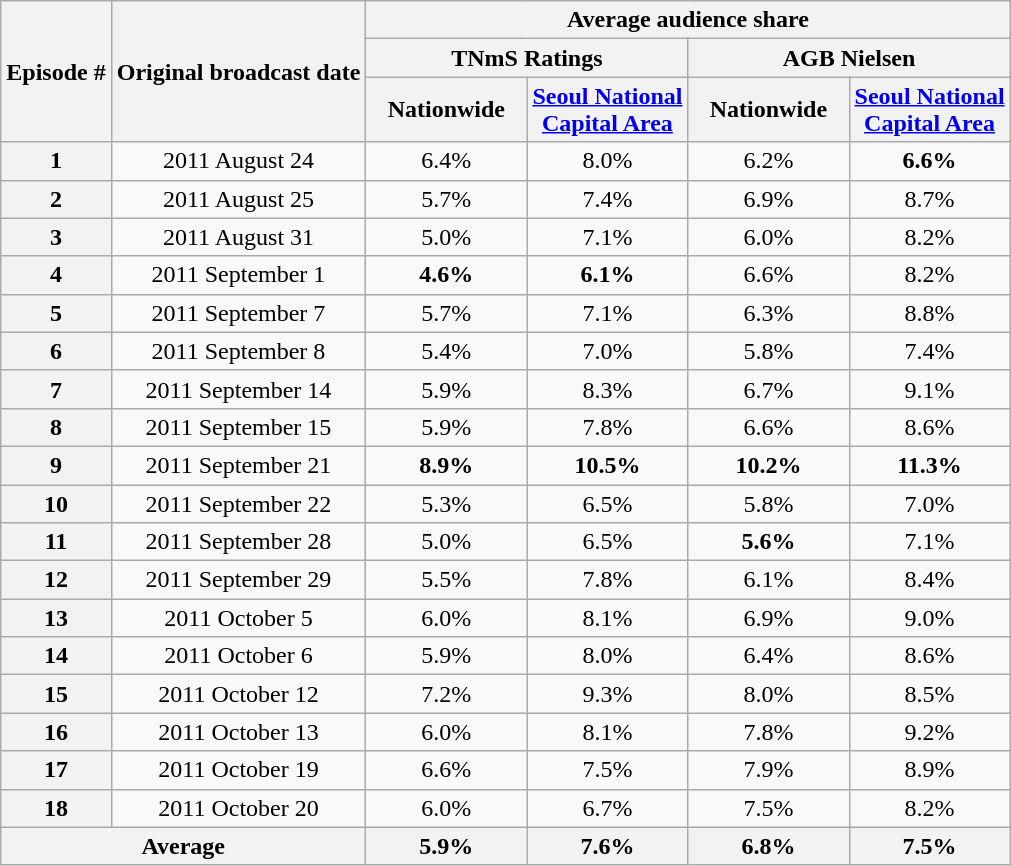<table class=wikitable style="text-align:center">
<tr>
<th rowspan="3">Episode #</th>
<th rowspan="3">Original broadcast date</th>
<th colspan="4">Average audience share</th>
</tr>
<tr>
<th colspan="2">TNmS Ratings</th>
<th colspan="2">AGB Nielsen</th>
</tr>
<tr>
<th width=100>Nationwide</th>
<th width=100><a href='#'>Seoul National Capital Area</a></th>
<th width=100>Nationwide</th>
<th width=100><a href='#'>Seoul National Capital Area</a></th>
</tr>
<tr>
<th>1</th>
<td>2011 August 24</td>
<td>6.4%</td>
<td>8.0%</td>
<td>6.2%</td>
<td><span><strong>6.6%</strong></span></td>
</tr>
<tr>
<th>2</th>
<td>2011 August 25</td>
<td>5.7%</td>
<td>7.4%</td>
<td>6.9%</td>
<td>8.7%</td>
</tr>
<tr>
<th>3</th>
<td>2011 August 31</td>
<td>5.0%</td>
<td>7.1%</td>
<td>6.0%</td>
<td>8.2%</td>
</tr>
<tr>
<th>4</th>
<td>2011 September 1</td>
<td><span><strong>4.6%</strong></span></td>
<td><span><strong>6.1%</strong></span></td>
<td>6.6%</td>
<td>8.2%</td>
</tr>
<tr>
<th>5</th>
<td>2011 September 7</td>
<td>5.7%</td>
<td>7.1%</td>
<td>6.3%</td>
<td>8.8%</td>
</tr>
<tr>
<th>6</th>
<td>2011 September 8</td>
<td>5.4%</td>
<td>7.0%</td>
<td>5.8%</td>
<td>7.4%</td>
</tr>
<tr>
<th>7</th>
<td>2011 September 14</td>
<td>5.9%</td>
<td>8.3%</td>
<td>6.7%</td>
<td>9.1%</td>
</tr>
<tr>
<th>8</th>
<td>2011 September 15</td>
<td>5.9%</td>
<td>7.8%</td>
<td>6.6%</td>
<td>8.6%</td>
</tr>
<tr>
<th>9</th>
<td>2011 September 21</td>
<td><span><strong>8.9%</strong></span></td>
<td><span><strong>10.5%</strong></span></td>
<td><span><strong>10.2%</strong></span></td>
<td><span><strong>11.3%</strong></span></td>
</tr>
<tr>
<th>10</th>
<td>2011 September 22</td>
<td>5.3%</td>
<td>6.5%</td>
<td>5.8%</td>
<td>7.0%</td>
</tr>
<tr>
<th>11</th>
<td>2011 September 28</td>
<td>5.0%</td>
<td>6.5%</td>
<td><span><strong>5.6%</strong></span></td>
<td>7.1%</td>
</tr>
<tr>
<th>12</th>
<td>2011 September 29</td>
<td>5.5%</td>
<td>7.8%</td>
<td>6.1%</td>
<td>8.4%</td>
</tr>
<tr>
<th>13</th>
<td>2011 October 5</td>
<td>6.0%</td>
<td>8.1%</td>
<td>6.9%</td>
<td>9.0%</td>
</tr>
<tr>
<th>14</th>
<td>2011 October 6</td>
<td>5.9%</td>
<td>8.0%</td>
<td>6.4%</td>
<td>8.6%</td>
</tr>
<tr>
<th>15</th>
<td>2011 October 12</td>
<td>7.2%</td>
<td>9.3%</td>
<td>8.0%</td>
<td>8.5%</td>
</tr>
<tr>
<th>16</th>
<td>2011 October 13</td>
<td>6.0%</td>
<td>8.1%</td>
<td>7.8%</td>
<td>9.2%</td>
</tr>
<tr>
<th>17</th>
<td>2011 October 19</td>
<td>6.6%</td>
<td>7.5%</td>
<td>7.9%</td>
<td>8.9%</td>
</tr>
<tr>
<th>18</th>
<td>2011 October 20</td>
<td>6.0%</td>
<td>6.7%</td>
<td>7.5%</td>
<td>8.2%</td>
</tr>
<tr>
<th colspan=2>Average</th>
<th>5.9%</th>
<th>7.6%</th>
<th>6.8%</th>
<th>7.5%</th>
</tr>
</table>
